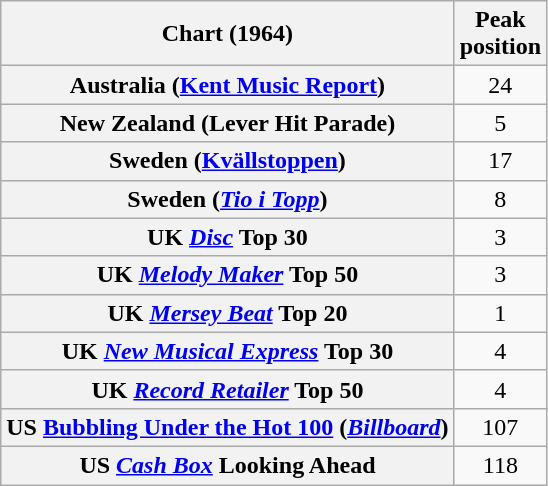<table class="wikitable sortable plainrowheaders" style="text-align:center">
<tr>
<th>Chart (1964)</th>
<th>Peak<br>position</th>
</tr>
<tr>
<th scope="row">Australia (<a href='#'>Kent Music Report</a>)</th>
<td>24</td>
</tr>
<tr>
<th scope="row">New Zealand (Lever Hit Parade)</th>
<td>5</td>
</tr>
<tr>
<th scope="row">Sweden (<a href='#'>Kvällstoppen</a>)</th>
<td>17</td>
</tr>
<tr>
<th scope="row">Sweden (<em><a href='#'>Tio i Topp</a></em>)</th>
<td>8</td>
</tr>
<tr>
<th scope="row">UK <em><a href='#'>Disc</a></em> Top 30</th>
<td>3</td>
</tr>
<tr>
<th scope="row">UK <em><a href='#'>Melody Maker</a></em> Top 50</th>
<td>3</td>
</tr>
<tr>
<th scope="row">UK <em><a href='#'>Mersey Beat</a></em> Top 20</th>
<td>1</td>
</tr>
<tr>
<th scope="row">UK <em><a href='#'>New Musical Express</a></em> Top 30</th>
<td>4</td>
</tr>
<tr>
<th scope="row">UK <em><a href='#'>Record Retailer</a></em> Top 50</th>
<td>4</td>
</tr>
<tr>
<th scope="row">US <a href='#'>Bubbling Under the Hot 100</a> (<em><a href='#'>Billboard</a></em>)</th>
<td>107</td>
</tr>
<tr>
<th scope="row">US <a href='#'><em>Cash Box</em></a> Looking Ahead</th>
<td>118</td>
</tr>
</table>
